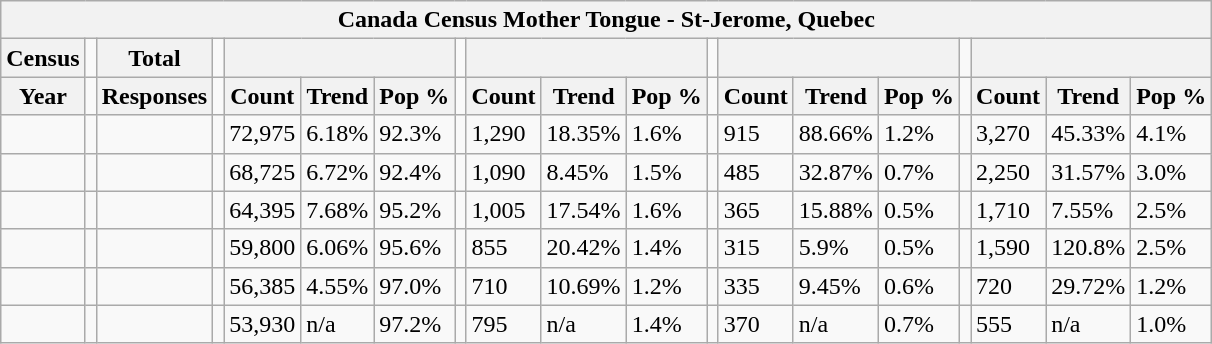<table class="wikitable">
<tr>
<th colspan="19">Canada Census Mother Tongue - St-Jerome, Quebec</th>
</tr>
<tr>
<th>Census</th>
<td></td>
<th>Total</th>
<td></td>
<th colspan="3"></th>
<td></td>
<th colspan="3"></th>
<td></td>
<th colspan="3"></th>
<td></td>
<th colspan="3"></th>
</tr>
<tr>
<th>Year</th>
<td></td>
<th>Responses</th>
<td></td>
<th>Count</th>
<th>Trend</th>
<th>Pop %</th>
<td></td>
<th>Count</th>
<th>Trend</th>
<th>Pop %</th>
<td></td>
<th>Count</th>
<th>Trend</th>
<th>Pop %</th>
<td></td>
<th>Count</th>
<th>Trend</th>
<th>Pop %</th>
</tr>
<tr>
<td></td>
<td></td>
<td></td>
<td></td>
<td>72,975</td>
<td> 6.18%</td>
<td>92.3%</td>
<td></td>
<td>1,290</td>
<td> 18.35%</td>
<td>1.6%</td>
<td></td>
<td>915</td>
<td> 88.66%</td>
<td>1.2%</td>
<td></td>
<td>3,270</td>
<td> 45.33%</td>
<td>4.1%</td>
</tr>
<tr>
<td></td>
<td></td>
<td></td>
<td></td>
<td>68,725</td>
<td> 6.72%</td>
<td>92.4%</td>
<td></td>
<td>1,090</td>
<td> 8.45%</td>
<td>1.5%</td>
<td></td>
<td>485</td>
<td> 32.87%</td>
<td>0.7%</td>
<td></td>
<td>2,250</td>
<td> 31.57%</td>
<td>3.0%</td>
</tr>
<tr>
<td></td>
<td></td>
<td></td>
<td></td>
<td>64,395</td>
<td> 7.68%</td>
<td>95.2%</td>
<td></td>
<td>1,005</td>
<td> 17.54%</td>
<td>1.6%</td>
<td></td>
<td>365</td>
<td> 15.88%</td>
<td>0.5%</td>
<td></td>
<td>1,710</td>
<td> 7.55%</td>
<td>2.5%</td>
</tr>
<tr>
<td></td>
<td></td>
<td></td>
<td></td>
<td>59,800</td>
<td> 6.06%</td>
<td>95.6%</td>
<td></td>
<td>855</td>
<td> 20.42%</td>
<td>1.4%</td>
<td></td>
<td>315</td>
<td> 5.9%</td>
<td>0.5%</td>
<td></td>
<td>1,590</td>
<td> 120.8%</td>
<td>2.5%</td>
</tr>
<tr>
<td></td>
<td></td>
<td></td>
<td></td>
<td>56,385</td>
<td> 4.55%</td>
<td>97.0%</td>
<td></td>
<td>710</td>
<td> 10.69%</td>
<td>1.2%</td>
<td></td>
<td>335</td>
<td> 9.45%</td>
<td>0.6%</td>
<td></td>
<td>720</td>
<td> 29.72%</td>
<td>1.2%</td>
</tr>
<tr>
<td></td>
<td></td>
<td></td>
<td></td>
<td>53,930</td>
<td>n/a</td>
<td>97.2%</td>
<td></td>
<td>795</td>
<td>n/a</td>
<td>1.4%</td>
<td></td>
<td>370</td>
<td>n/a</td>
<td>0.7%</td>
<td></td>
<td>555</td>
<td>n/a</td>
<td>1.0%</td>
</tr>
</table>
